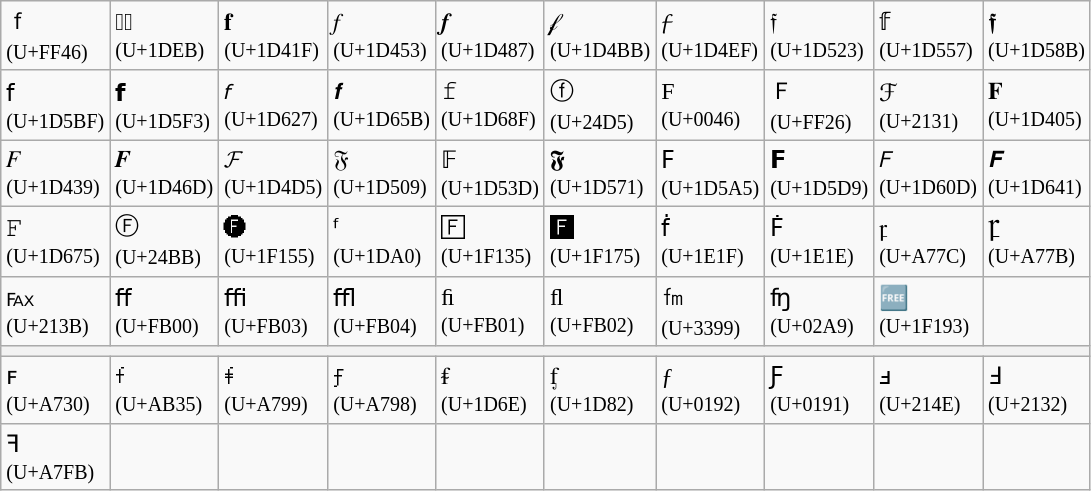<table class="wikitable">
<tr>
<td>ｆ <br><small>(U+FF46)</small></td>
<td>◌ᷫ <br><small>(U+1DEB)</small></td>
<td>𝐟 <br><small>(U+1D41F)</small></td>
<td>𝑓 <br><small>(U+1D453)</small></td>
<td>𝒇 <br><small>(U+1D487)</small></td>
<td>𝒻 <br><small>(U+1D4BB)</small></td>
<td>𝓯 <br><small>(U+1D4EF)</small></td>
<td>𝔣 <br><small>(U+1D523)</small></td>
<td>𝕗 <br><small>(U+1D557)</small></td>
<td>𝖋 <br><small>(U+1D58B)</small></td>
</tr>
<tr>
<td>𝖿 <br><small>(U+1D5BF)</small></td>
<td>𝗳 <br><small>(U+1D5F3)</small></td>
<td>𝘧 <br><small>(U+1D627)</small></td>
<td>𝙛 <br><small>(U+1D65B)</small></td>
<td>𝚏 <br><small>(U+1D68F)</small></td>
<td>ⓕ <br><small>(U+24D5)</small></td>
<td>F <br><small>(U+0046)</small></td>
<td>Ｆ <br><small>(U+FF26)</small></td>
<td>ℱ <br><small>(U+2131)</small></td>
<td>𝐅 <br><small>(U+1D405)</small></td>
</tr>
<tr>
<td>𝐹 <br><small>(U+1D439)</small></td>
<td>𝑭 <br><small>(U+1D46D)</small></td>
<td>𝓕 <br><small>(U+1D4D5)</small></td>
<td>𝔉 <br><small>(U+1D509)</small></td>
<td>𝔽 <br><small>(U+1D53D)</small></td>
<td>𝕱 <br><small>(U+1D571)</small></td>
<td>𝖥 <br><small>(U+1D5A5)</small></td>
<td>𝗙 <br><small>(U+1D5D9)</small></td>
<td>𝘍 <br><small>(U+1D60D)</small></td>
<td>𝙁 <br><small>(U+1D641)</small></td>
</tr>
<tr>
<td>𝙵 <br><small>(U+1D675)</small></td>
<td>Ⓕ <br><small>(U+24BB)</small></td>
<td>🅕 <br><small>(U+1F155)</small></td>
<td>ᶠ <br><small>(U+1DA0)</small></td>
<td>🄵 <br><small>(U+1F135)</small></td>
<td>🅵 <br><small>(U+1F175)</small></td>
<td>ḟ <br><small>(U+1E1F)</small></td>
<td>Ḟ <br><small>(U+1E1E)</small></td>
<td>ꝼ <br><small>(U+A77C)</small></td>
<td>Ꝼ <br><small>(U+A77B)</small></td>
</tr>
<tr>
<td>℻ <br><small>(U+213B)</small></td>
<td>ﬀ <br><small>(U+FB00)</small></td>
<td>ﬃ <br><small>(U+FB03)</small></td>
<td>ﬄ <br><small>(U+FB04)</small></td>
<td>ﬁ <br><small>(U+FB01)</small></td>
<td>ﬂ <br><small>(U+FB02)</small></td>
<td>㎙ <br><small>(U+3399)</small></td>
<td>ʩ <br><small>(U+02A9)</small></td>
<td>🆓 <br><small>(U+1F193)</small></td>
<td></td>
</tr>
<tr>
<th colspan=10></th>
</tr>
<tr>
<td>ꜰ <br><small>(U+A730)</small></td>
<td>ꬵ <br><small>(U+AB35)</small></td>
<td>ꞙ <br><small>(U+A799)</small></td>
<td>Ꞙ <br><small>(U+A798)</small></td>
<td>ᵮ <br><small>(U+1D6E)</small></td>
<td>ᶂ <br><small>(U+1D82)</small></td>
<td>ƒ <br><small>(U+0192)</small></td>
<td>Ƒ <br><small>(U+0191)</small></td>
<td>ⅎ <br><small>(U+214E)</small></td>
<td>Ⅎ <br><small>(U+2132)</small></td>
</tr>
<tr>
<td>ꟻ <br><small>(U+A7FB)</small></td>
<td></td>
<td></td>
<td></td>
<td></td>
<td></td>
<td></td>
<td></td>
<td></td>
<td></td>
</tr>
</table>
